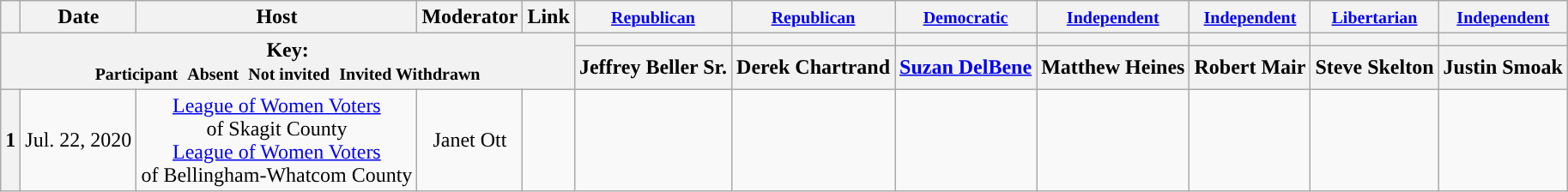<table class="wikitable" style="text-align:center;">
<tr>
<th scope="col"></th>
<th scope="col">Date</th>
<th scope="col">Host</th>
<th scope="col">Moderator</th>
<th scope="col">Link</th>
<th scope="col"><small><a href='#'>Republican</a></small></th>
<th scope="col"><small><a href='#'>Republican</a></small></th>
<th scope="col"><small><a href='#'>Democratic</a></small></th>
<th scope="col"><small><a href='#'>Independent</a></small></th>
<th scope="col"><small><a href='#'>Independent</a></small></th>
<th scope="col"><small><a href='#'>Libertarian</a></small></th>
<th scope="col"><small><a href='#'>Independent</a></small></th>
</tr>
<tr>
<th colspan="5" rowspan="2">Key:<br> <small>Participant </small>  <small>Absent </small>  <small>Not invited </small>  <small>Invited  Withdrawn</small></th>
<th scope="col" style="background:"></th>
<th scope="col" style="background:"></th>
<th scope="col" style="background:"></th>
<th scope="col" style="background:"></th>
<th scope="col" style="background:"></th>
<th scope="col" style="background:"></th>
<th scope="col" style="background:"></th>
</tr>
<tr>
<th scope="col">Jeffrey Beller Sr.</th>
<th scope="col">Derek Chartrand</th>
<th scope="col"><a href='#'>Suzan DelBene</a></th>
<th scope="col">Matthew Heines</th>
<th scope="col">Robert Mair</th>
<th scope="col">Steve Skelton</th>
<th scope="col">Justin Smoak</th>
</tr>
<tr>
<th>1</th>
<td style="white-space:nowrap;">Jul. 22, 2020</td>
<td style="white-space:nowrap;"><a href='#'>League of Women Voters</a><br>of Skagit County<br><a href='#'>League of Women Voters</a><br>of Bellingham-Whatcom County</td>
<td style="white-space:nowrap;">Janet Ott</td>
<td style="white-space:nowrap;"></td>
<td></td>
<td></td>
<td></td>
<td></td>
<td></td>
<td></td>
<td></td>
</tr>
</table>
